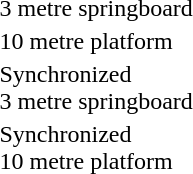<table>
<tr>
<td>3 metre springboard <br></td>
<td><strong></strong></td>
<td></td>
<td></td>
</tr>
<tr>
<td>10 metre platform <br></td>
<td><strong></strong></td>
<td></td>
<td></td>
</tr>
<tr>
<td>Synchronized<br>3 metre springboard <br></td>
<td><strong><br></strong></td>
<td><br></td>
<td><br></td>
</tr>
<tr>
<td>Synchronized<br>10 metre platform <br></td>
<td><strong><br></strong></td>
<td><br></td>
<td><br></td>
</tr>
</table>
